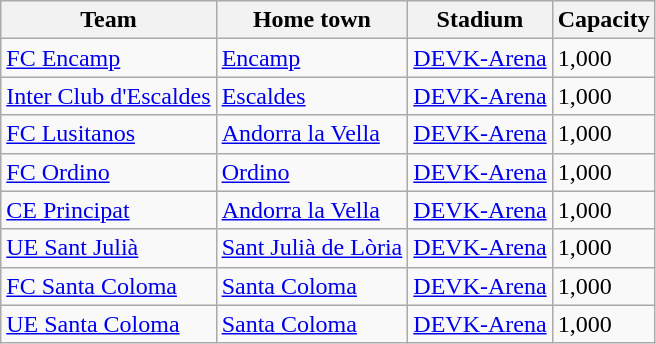<table class="wikitable sortable">
<tr>
<th>Team</th>
<th>Home town</th>
<th>Stadium</th>
<th>Capacity</th>
</tr>
<tr>
<td><a href='#'>FC Encamp</a></td>
<td><a href='#'>Encamp</a></td>
<td><a href='#'>DEVK-Arena</a></td>
<td>1,000</td>
</tr>
<tr>
<td><a href='#'>Inter Club d'Escaldes</a></td>
<td><a href='#'>Escaldes</a></td>
<td><a href='#'>DEVK-Arena</a></td>
<td>1,000</td>
</tr>
<tr>
<td><a href='#'>FC Lusitanos</a></td>
<td><a href='#'>Andorra la Vella</a></td>
<td><a href='#'>DEVK-Arena</a></td>
<td>1,000</td>
</tr>
<tr>
<td><a href='#'>FC Ordino</a></td>
<td><a href='#'>Ordino</a></td>
<td><a href='#'>DEVK-Arena</a></td>
<td>1,000</td>
</tr>
<tr>
<td><a href='#'>CE Principat</a></td>
<td><a href='#'>Andorra la Vella</a></td>
<td><a href='#'>DEVK-Arena</a></td>
<td>1,000</td>
</tr>
<tr>
<td><a href='#'>UE Sant Julià</a></td>
<td><a href='#'>Sant Julià de Lòria</a></td>
<td><a href='#'>DEVK-Arena</a></td>
<td>1,000</td>
</tr>
<tr>
<td><a href='#'>FC Santa Coloma</a></td>
<td><a href='#'>Santa Coloma</a></td>
<td><a href='#'>DEVK-Arena</a></td>
<td>1,000</td>
</tr>
<tr>
<td><a href='#'>UE Santa Coloma</a></td>
<td><a href='#'>Santa Coloma</a></td>
<td><a href='#'>DEVK-Arena</a></td>
<td>1,000</td>
</tr>
</table>
